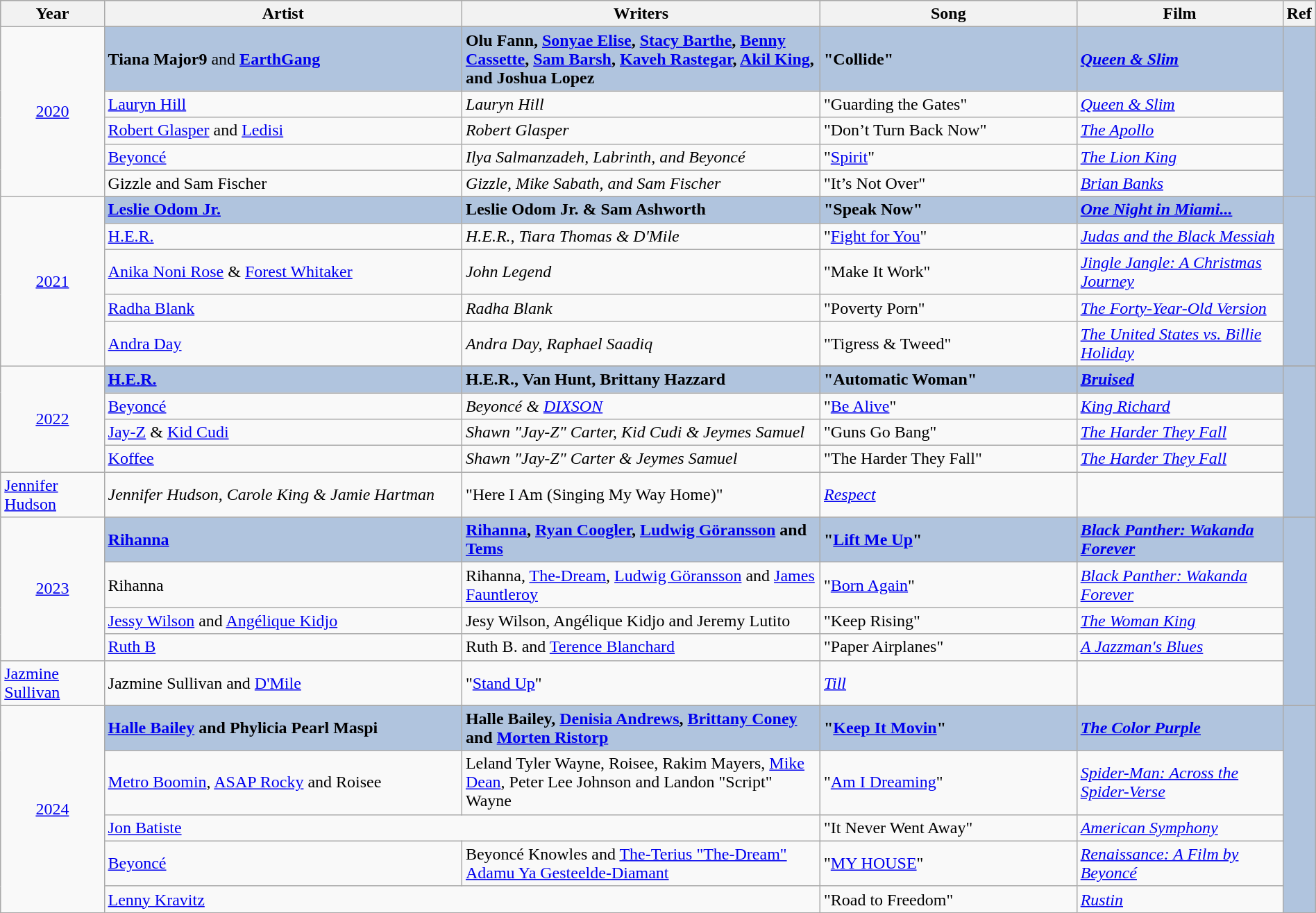<table class="wikitable" style="width:100%;">
<tr style="background:#bebebe;">
<th style="width:08%;">Year</th>
<th style="width:28%;">Artist</th>
<th style="width:28%;">Writers</th>
<th style="width:20%;">Song</th>
<th style="width:28%;">Film</th>
<th style="width:5%;">Ref</th>
</tr>
<tr>
<td rowspan="6" align="center"><a href='#'>2020</a></td>
</tr>
<tr style="background:#B0C4DE">
<td><strong>Tiana Major9</strong> and <strong><a href='#'>EarthGang</a></strong></td>
<td><strong>Olu Fann, <a href='#'>Sonyae Elise</a>, <a href='#'>Stacy Barthe</a>, <a href='#'>Benny Cassette</a>, <a href='#'>Sam Barsh</a>, <a href='#'>Kaveh Rastegar</a>, <a href='#'>Akil King</a>, and Joshua Lopez</strong></td>
<td><strong>"Collide"</strong></td>
<td><strong><em><a href='#'>Queen & Slim</a></em></strong></td>
<td rowspan="6" align="center"></td>
</tr>
<tr>
<td><a href='#'>Lauryn Hill</a></td>
<td><em>Lauryn Hill</em></td>
<td>"Guarding the Gates"</td>
<td><em><a href='#'>Queen & Slim</a></em></td>
</tr>
<tr>
<td><a href='#'>Robert Glasper</a> and <a href='#'>Ledisi</a></td>
<td><em>Robert Glasper</em></td>
<td>"Don’t Turn Back Now"</td>
<td><em><a href='#'>The Apollo</a></em></td>
</tr>
<tr>
<td><a href='#'>Beyoncé</a></td>
<td><em>Ilya Salmanzadeh, Labrinth, and Beyoncé</em></td>
<td>"<a href='#'>Spirit</a>"</td>
<td><em><a href='#'>The Lion King</a></em></td>
</tr>
<tr>
<td>Gizzle and Sam Fischer</td>
<td><em>Gizzle, Mike Sabath, and Sam Fischer</em></td>
<td>"It’s Not Over"</td>
<td><em><a href='#'>Brian Banks</a></em></td>
</tr>
<tr>
<td rowspan="6" align="center"><a href='#'>2021</a></td>
</tr>
<tr style="background:#B0C4DE">
<td><strong><a href='#'>Leslie Odom Jr.</a></strong></td>
<td><strong>Leslie Odom Jr. & Sam Ashworth</strong></td>
<td><strong>"Speak Now"</strong></td>
<td><strong><em><a href='#'>One Night in Miami...</a></em></strong></td>
<td rowspan="6" align="center"></td>
</tr>
<tr>
<td><a href='#'>H.E.R.</a></td>
<td><em>H.E.R., Tiara Thomas & D'Mile</em></td>
<td>"<a href='#'>Fight for You</a>"</td>
<td><em><a href='#'>Judas and the Black Messiah</a></em></td>
</tr>
<tr>
<td><a href='#'>Anika Noni Rose</a> & <a href='#'>Forest Whitaker</a></td>
<td><em>John Legend</em></td>
<td>"Make It Work"</td>
<td><em><a href='#'>Jingle Jangle: A Christmas Journey</a></em></td>
</tr>
<tr>
<td><a href='#'>Radha Blank</a></td>
<td><em>Radha Blank</em></td>
<td>"Poverty Porn"</td>
<td><em><a href='#'>The Forty-Year-Old Version</a></em></td>
</tr>
<tr>
<td><a href='#'>Andra Day</a></td>
<td><em>Andra Day, Raphael Saadiq</em></td>
<td>"Tigress & Tweed"</td>
<td><em><a href='#'>The United States vs. Billie Holiday</a></em></td>
</tr>
<tr>
<td rowspan="6" align="center"><a href='#'>2022</a></td>
</tr>
<tr>
</tr>
<tr style="background:#B0C4DE">
<td><strong><a href='#'>H.E.R.</a></strong></td>
<td><strong>H.E.R., Van Hunt, Brittany Hazzard</strong></td>
<td><strong>"Automatic Woman"</strong></td>
<td><strong><em><a href='#'>Bruised</a></em></strong></td>
<td rowspan="6" align="center"></td>
</tr>
<tr>
<td><a href='#'>Beyoncé</a></td>
<td><em>Beyoncé & <a href='#'>DIXSON</a></em></td>
<td>"<a href='#'>Be Alive</a>"</td>
<td><em><a href='#'>King Richard</a></em></td>
</tr>
<tr>
<td><a href='#'>Jay-Z</a> & <a href='#'>Kid Cudi</a></td>
<td><em>Shawn "Jay-Z" Carter, Kid Cudi & Jeymes Samuel</em></td>
<td>"Guns Go Bang"</td>
<td><em><a href='#'>The Harder They Fall</a></em></td>
</tr>
<tr>
<td><a href='#'>Koffee</a></td>
<td><em>Shawn "Jay-Z" Carter & Jeymes Samuel</em></td>
<td>"The Harder They Fall"</td>
<td><em><a href='#'>The Harder They Fall</a></em></td>
</tr>
<tr>
<td><a href='#'>Jennifer Hudson</a></td>
<td><em>Jennifer Hudson, Carole King & Jamie Hartman</em></td>
<td>"Here I Am (Singing My Way Home)"</td>
<td><em><a href='#'>Respect</a></em></td>
</tr>
<tr>
<td rowspan="6" align="center"><a href='#'>2023</a></td>
</tr>
<tr>
</tr>
<tr style="background:#B0C4DE">
<td><strong><a href='#'>Rihanna</a></strong></td>
<td><strong><a href='#'>Rihanna</a>, <a href='#'>Ryan Coogler</a>, <a href='#'>Ludwig Göransson</a> and <a href='#'>Tems</a></strong></td>
<td><strong>"<a href='#'>Lift Me Up</a>"</strong></td>
<td><strong><em><a href='#'>Black Panther: Wakanda Forever</a></em></strong></td>
<td rowspan="5" align="center"></td>
</tr>
<tr>
<td>Rihanna</td>
<td>Rihanna, <a href='#'>The-Dream</a>, <a href='#'>Ludwig Göransson</a> and <a href='#'>James Fauntleroy</a></td>
<td>"<a href='#'>Born Again</a>"</td>
<td><em><a href='#'>Black Panther: Wakanda Forever</a></em></td>
</tr>
<tr>
<td><a href='#'>Jessy Wilson</a> and <a href='#'>Angélique Kidjo</a></td>
<td>Jesy Wilson, Angélique Kidjo and Jeremy Lutito</td>
<td>"Keep Rising"</td>
<td><em><a href='#'>The Woman King</a></em></td>
</tr>
<tr>
<td><a href='#'>Ruth B</a></td>
<td>Ruth B. and <a href='#'>Terence Blanchard</a></td>
<td>"Paper Airplanes"</td>
<td><em><a href='#'>A Jazzman's Blues</a></em></td>
</tr>
<tr>
<td><a href='#'>Jazmine Sullivan</a></td>
<td>Jazmine Sullivan and <a href='#'>D'Mile</a></td>
<td>"<a href='#'>Stand Up</a>"</td>
<td><em><a href='#'>Till</a></em></td>
</tr>
<tr>
<td rowspan="6" align="center"><a href='#'>2024</a></td>
</tr>
<tr style="background:#B0C4DE">
<td><strong><a href='#'>Halle Bailey</a> and Phylicia Pearl Maspi</strong></td>
<td><strong>Halle Bailey, <a href='#'>Denisia Andrews</a>, <a href='#'>Brittany Coney</a> and <a href='#'>Morten Ristorp</a></strong></td>
<td><strong>"<a href='#'>Keep It Movin</a>"</strong></td>
<td><strong><em><a href='#'>The Color Purple</a></em></strong></td>
<td rowspan="6" align="center"></td>
</tr>
<tr>
<td><a href='#'>Metro Boomin</a>, <a href='#'>ASAP Rocky</a> and Roisee</td>
<td>Leland Tyler Wayne, Roisee, Rakim Mayers, <a href='#'>Mike Dean</a>, Peter Lee Johnson and Landon "Script" Wayne</td>
<td>"<a href='#'>Am I Dreaming</a>"</td>
<td><em><a href='#'>Spider-Man: Across the Spider-Verse</a></em></td>
</tr>
<tr>
<td colspan="2"><a href='#'>Jon Batiste</a></td>
<td>"It Never Went Away"</td>
<td><em><a href='#'>American Symphony</a></em></td>
</tr>
<tr>
<td><a href='#'>Beyoncé</a></td>
<td>Beyoncé Knowles and <a href='#'>The-Terius "The-Dream" Adamu Ya Gesteelde-Diamant</a></td>
<td>"<a href='#'>MY HOUSE</a>"</td>
<td><em><a href='#'>Renaissance: A Film by Beyoncé</a></em></td>
</tr>
<tr>
<td colspan="2"><a href='#'>Lenny Kravitz</a></td>
<td>"Road to Freedom"</td>
<td><em><a href='#'>Rustin</a></em></td>
</tr>
</table>
